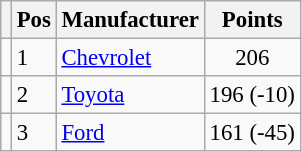<table class="wikitable" style="font-size: 95%;">
<tr>
<th></th>
<th>Pos</th>
<th>Manufacturer</th>
<th>Points</th>
</tr>
<tr>
<td align="left"></td>
<td>1</td>
<td><a href='#'>Chevrolet</a></td>
<td style="text-align:center;">206</td>
</tr>
<tr>
<td align="left"></td>
<td>2</td>
<td><a href='#'>Toyota</a></td>
<td style="text-align:right;">196 (-10)</td>
</tr>
<tr>
<td align="left"></td>
<td>3</td>
<td><a href='#'>Ford</a></td>
<td style="text-align:right;">161 (-45)</td>
</tr>
</table>
